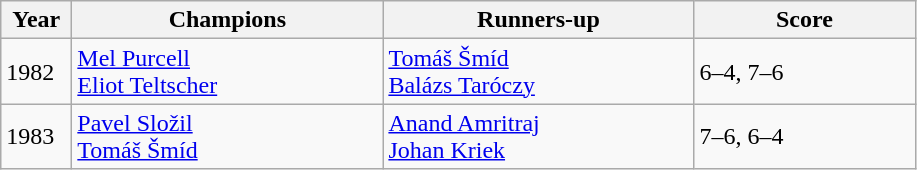<table class="wikitable">
<tr>
<th style="width:40px">Year</th>
<th style="width:200px">Champions</th>
<th style="width:200px">Runners-up</th>
<th style="width:140px" class="unsortable">Score</th>
</tr>
<tr>
<td>1982</td>
<td> <a href='#'>Mel Purcell</a><br> <a href='#'>Eliot Teltscher</a></td>
<td> <a href='#'>Tomáš Šmíd</a><br> <a href='#'>Balázs Taróczy</a></td>
<td>6–4, 7–6</td>
</tr>
<tr>
<td>1983</td>
<td> <a href='#'>Pavel Složil</a><br> <a href='#'>Tomáš Šmíd</a></td>
<td> <a href='#'>Anand Amritraj</a><br> <a href='#'>Johan Kriek</a></td>
<td>7–6, 6–4</td>
</tr>
</table>
